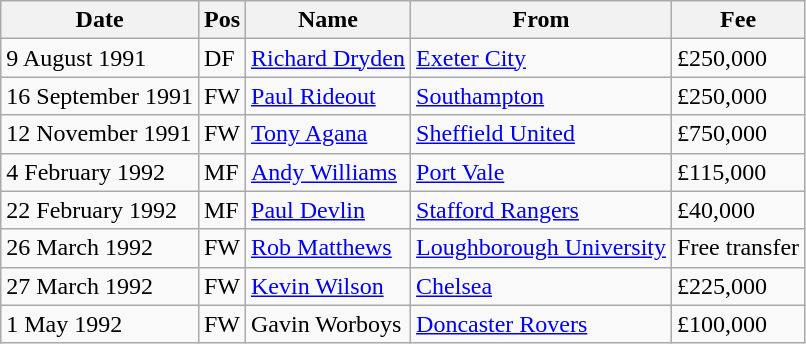<table class="wikitable">
<tr>
<th>Date</th>
<th>Pos</th>
<th>Name</th>
<th>From</th>
<th>Fee</th>
</tr>
<tr>
<td>9 August 1991</td>
<td>DF</td>
<td><a href='#'>Richard Dryden</a></td>
<td><a href='#'>Exeter City</a></td>
<td>£250,000</td>
</tr>
<tr>
<td>16 September 1991</td>
<td>FW</td>
<td><a href='#'>Paul Rideout</a></td>
<td><a href='#'>Southampton</a></td>
<td>£250,000</td>
</tr>
<tr>
<td>12 November 1991</td>
<td>FW</td>
<td><a href='#'>Tony Agana</a></td>
<td><a href='#'>Sheffield United</a></td>
<td>£750,000</td>
</tr>
<tr>
<td>4 February 1992</td>
<td>MF</td>
<td><a href='#'>Andy Williams</a></td>
<td><a href='#'>Port Vale</a></td>
<td>£115,000</td>
</tr>
<tr>
<td>22 February 1992</td>
<td>MF</td>
<td><a href='#'>Paul Devlin</a></td>
<td><a href='#'>Stafford Rangers</a></td>
<td>£40,000</td>
</tr>
<tr>
<td>26 March 1992</td>
<td>FW</td>
<td><a href='#'>Rob Matthews</a></td>
<td><a href='#'>Loughborough University</a></td>
<td>Free transfer</td>
</tr>
<tr>
<td>27 March 1992</td>
<td>FW</td>
<td><a href='#'>Kevin Wilson</a></td>
<td><a href='#'>Chelsea</a></td>
<td>£225,000</td>
</tr>
<tr>
<td>1 May 1992</td>
<td>FW</td>
<td>Gavin Worboys</td>
<td><a href='#'>Doncaster Rovers</a></td>
<td>£100,000</td>
</tr>
</table>
